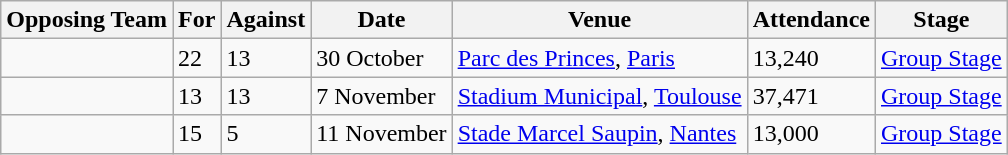<table class="wikitable">
<tr>
<th>Opposing Team</th>
<th>For</th>
<th>Against</th>
<th>Date</th>
<th>Venue</th>
<th>Attendance</th>
<th>Stage</th>
</tr>
<tr>
<td></td>
<td>22</td>
<td>13</td>
<td>30 October</td>
<td><a href='#'>Parc des Princes</a>, <a href='#'>Paris</a></td>
<td>13,240</td>
<td><a href='#'>Group Stage</a></td>
</tr>
<tr>
<td></td>
<td>13</td>
<td>13</td>
<td>7 November</td>
<td><a href='#'>Stadium Municipal</a>, <a href='#'>Toulouse</a></td>
<td>37,471</td>
<td><a href='#'>Group Stage</a></td>
</tr>
<tr>
<td></td>
<td>15</td>
<td>5</td>
<td>11 November</td>
<td><a href='#'>Stade Marcel Saupin</a>, <a href='#'>Nantes</a></td>
<td>13,000</td>
<td><a href='#'>Group Stage</a></td>
</tr>
</table>
